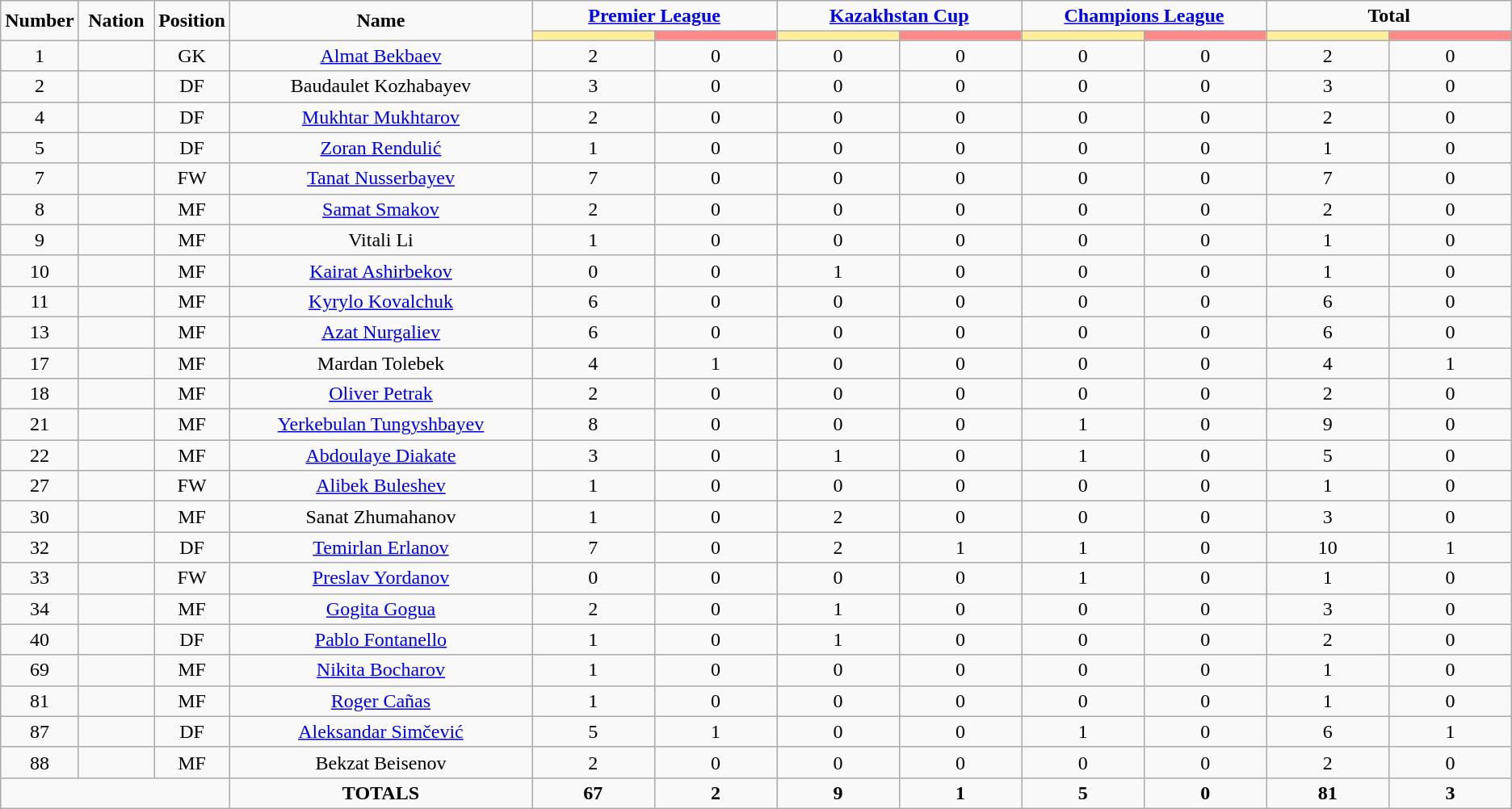<table class="wikitable" style="text-align:center;">
<tr>
<td rowspan="2"  style="width:5%; text-align:center;"><strong>Number</strong></td>
<td rowspan="2"  style="width:5%; text-align:center;"><strong>Nation</strong></td>
<td rowspan="2"  style="width:5%; text-align:center;"><strong>Position</strong></td>
<td rowspan="2"  style="width:20%; text-align:center;"><strong>Name</strong></td>
<td colspan="2" style="text-align:center;"><strong><a href='#'>Premier League</a></strong></td>
<td colspan="2" style="text-align:center;"><strong><a href='#'>Kazakhstan Cup</a></strong></td>
<td colspan="2" style="text-align:center;"><strong><a href='#'>Champions League</a></strong></td>
<td colspan="2" style="text-align:center;"><strong>Total</strong></td>
</tr>
<tr>
<th style="width:60px; background:#fe9;"></th>
<th style="width:60px; background:#ff8888;"></th>
<th style="width:60px; background:#fe9;"></th>
<th style="width:60px; background:#ff8888;"></th>
<th style="width:60px; background:#fe9;"></th>
<th style="width:60px; background:#ff8888;"></th>
<th style="width:60px; background:#fe9;"></th>
<th style="width:60px; background:#ff8888;"></th>
</tr>
<tr>
<td>1</td>
<td></td>
<td>GK</td>
<td><a href='#'>Almat Bekbaev</a></td>
<td>2</td>
<td>0</td>
<td>0</td>
<td>0</td>
<td>0</td>
<td>0</td>
<td>2</td>
<td>0</td>
</tr>
<tr>
<td>2</td>
<td></td>
<td>DF</td>
<td>Baudaulet Kozhabayev</td>
<td>3</td>
<td>0</td>
<td>0</td>
<td>0</td>
<td>0</td>
<td>0</td>
<td>3</td>
<td>0</td>
</tr>
<tr>
<td>4</td>
<td></td>
<td>DF</td>
<td><a href='#'>Mukhtar Mukhtarov</a></td>
<td>2</td>
<td>0</td>
<td>0</td>
<td>0</td>
<td>0</td>
<td>0</td>
<td>2</td>
<td>0</td>
</tr>
<tr>
<td>5</td>
<td></td>
<td>DF</td>
<td><a href='#'>Zoran Rendulić</a></td>
<td>1</td>
<td>0</td>
<td>0</td>
<td>0</td>
<td>0</td>
<td>0</td>
<td>1</td>
<td>0</td>
</tr>
<tr>
<td>7</td>
<td></td>
<td>FW</td>
<td><a href='#'>Tanat Nusserbayev</a></td>
<td>7</td>
<td>0</td>
<td>0</td>
<td>0</td>
<td>0</td>
<td>0</td>
<td>7</td>
<td>0</td>
</tr>
<tr>
<td>8</td>
<td></td>
<td>MF</td>
<td><a href='#'>Samat Smakov</a></td>
<td>2</td>
<td>0</td>
<td>0</td>
<td>0</td>
<td>0</td>
<td>0</td>
<td>2</td>
<td>0</td>
</tr>
<tr>
<td>9</td>
<td></td>
<td>MF</td>
<td>Vitali Li</td>
<td>1</td>
<td>0</td>
<td>0</td>
<td>0</td>
<td>0</td>
<td>0</td>
<td>1</td>
<td>0</td>
</tr>
<tr>
<td>10</td>
<td></td>
<td>MF</td>
<td><a href='#'>Kairat Ashirbekov</a></td>
<td>0</td>
<td>0</td>
<td>1</td>
<td>0</td>
<td>0</td>
<td>0</td>
<td>1</td>
<td>0</td>
</tr>
<tr>
<td>11</td>
<td></td>
<td>MF</td>
<td><a href='#'>Kyrylo Kovalchuk</a></td>
<td>6</td>
<td>0</td>
<td>0</td>
<td>0</td>
<td>0</td>
<td>0</td>
<td>6</td>
<td>0</td>
</tr>
<tr>
<td>13</td>
<td></td>
<td>MF</td>
<td><a href='#'>Azat Nurgaliev</a></td>
<td>6</td>
<td>0</td>
<td>0</td>
<td>0</td>
<td>0</td>
<td>0</td>
<td>6</td>
<td>0</td>
</tr>
<tr>
<td>17</td>
<td></td>
<td>MF</td>
<td>Mardan Tolebek</td>
<td>4</td>
<td>1</td>
<td>0</td>
<td>0</td>
<td>0</td>
<td>0</td>
<td>4</td>
<td>1</td>
</tr>
<tr>
<td>18</td>
<td></td>
<td>MF</td>
<td><a href='#'>Oliver Petrak</a></td>
<td>2</td>
<td>0</td>
<td>0</td>
<td>0</td>
<td>0</td>
<td>0</td>
<td>2</td>
<td>0</td>
</tr>
<tr>
<td>21</td>
<td></td>
<td>MF</td>
<td><a href='#'>Yerkebulan Tungyshbayev</a></td>
<td>8</td>
<td>0</td>
<td>0</td>
<td>0</td>
<td>1</td>
<td>0</td>
<td>9</td>
<td>0</td>
</tr>
<tr>
<td>22</td>
<td></td>
<td>MF</td>
<td><a href='#'>Abdoulaye Diakate</a></td>
<td>3</td>
<td>0</td>
<td>1</td>
<td>0</td>
<td>1</td>
<td>0</td>
<td>5</td>
<td>0</td>
</tr>
<tr>
<td>27</td>
<td></td>
<td>FW</td>
<td><a href='#'>Alibek Buleshev</a></td>
<td>1</td>
<td>0</td>
<td>0</td>
<td>0</td>
<td>0</td>
<td>0</td>
<td>1</td>
<td>0</td>
</tr>
<tr>
<td>30</td>
<td></td>
<td>MF</td>
<td>Sanat Zhumahanov</td>
<td>1</td>
<td>0</td>
<td>2</td>
<td>0</td>
<td>0</td>
<td>0</td>
<td>3</td>
<td>0</td>
</tr>
<tr>
<td>32</td>
<td></td>
<td>DF</td>
<td><a href='#'>Temirlan Erlanov</a></td>
<td>7</td>
<td>0</td>
<td>2</td>
<td>1</td>
<td>1</td>
<td>0</td>
<td>10</td>
<td>1</td>
</tr>
<tr>
<td>33</td>
<td></td>
<td>FW</td>
<td><a href='#'>Preslav Yordanov</a></td>
<td>0</td>
<td>0</td>
<td>0</td>
<td>0</td>
<td>1</td>
<td>0</td>
<td>1</td>
<td>0</td>
</tr>
<tr>
<td>34</td>
<td></td>
<td>MF</td>
<td><a href='#'>Gogita Gogua</a></td>
<td>2</td>
<td>0</td>
<td>1</td>
<td>0</td>
<td>0</td>
<td>0</td>
<td>3</td>
<td>0</td>
</tr>
<tr>
<td>40</td>
<td></td>
<td>DF</td>
<td><a href='#'>Pablo Fontanello</a></td>
<td>1</td>
<td>0</td>
<td>1</td>
<td>0</td>
<td>0</td>
<td>0</td>
<td>2</td>
<td>0</td>
</tr>
<tr>
<td>69</td>
<td></td>
<td>MF</td>
<td><a href='#'>Nikita Bocharov</a></td>
<td>1</td>
<td>0</td>
<td>0</td>
<td>0</td>
<td>0</td>
<td>0</td>
<td>1</td>
<td>0</td>
</tr>
<tr>
<td>81</td>
<td></td>
<td>MF</td>
<td><a href='#'>Roger Cañas</a></td>
<td>1</td>
<td>0</td>
<td>0</td>
<td>0</td>
<td>0</td>
<td>0</td>
<td>1</td>
<td>0</td>
</tr>
<tr>
<td>87</td>
<td></td>
<td>DF</td>
<td><a href='#'>Aleksandar Simčević</a></td>
<td>5</td>
<td>1</td>
<td>0</td>
<td>0</td>
<td>1</td>
<td>0</td>
<td>6</td>
<td>1</td>
</tr>
<tr>
<td>88</td>
<td></td>
<td>MF</td>
<td>Bekzat Beisenov</td>
<td>2</td>
<td>0</td>
<td>0</td>
<td>0</td>
<td>0</td>
<td>0</td>
<td>2</td>
<td>0</td>
</tr>
<tr>
<td colspan="3"></td>
<td><strong>TOTALS</strong></td>
<td><strong>67</strong></td>
<td><strong>2</strong></td>
<td><strong>9</strong></td>
<td><strong>1</strong></td>
<td><strong>5</strong></td>
<td><strong>0</strong></td>
<td><strong>81</strong></td>
<td><strong>3</strong></td>
</tr>
</table>
